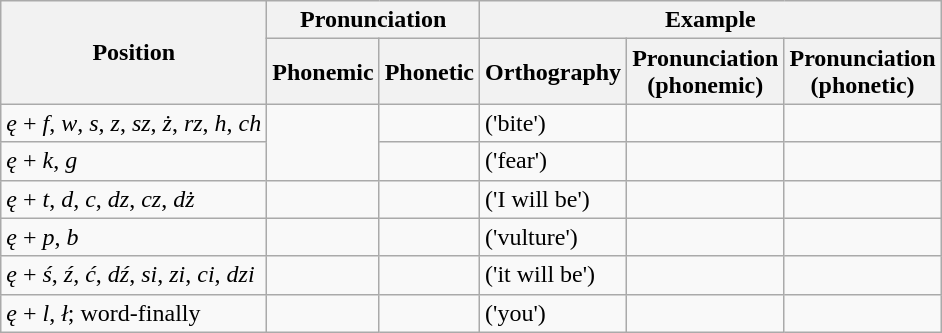<table class="wikitable">
<tr>
<th rowspan="2">Position</th>
<th colspan="2">Pronunciation</th>
<th colspan="3">Example</th>
</tr>
<tr>
<th>Phonemic</th>
<th>Phonetic</th>
<th>Orthography</th>
<th>Pronunciation<br>(phonemic)</th>
<th>Pronunciation<br>(phonetic)</th>
</tr>
<tr>
<td><em>ę</em> +  <em>f</em>, <em>w</em>, <em>s</em>, <em>z</em>, <em>sz</em>, <em>ż</em>, <em>rz</em>, <em>h</em>, <em>ch</em></td>
<td rowspan="2"></td>
<td></td>
<td> ('bite')</td>
<td></td>
<td></td>
</tr>
<tr>
<td><em>ę</em> + <em>k</em>, <em>g</em></td>
<td></td>
<td> ('fear')</td>
<td></td>
<td></td>
</tr>
<tr>
<td><em>ę</em> + <em>t</em>, <em>d</em>, <em>c</em>, <em>dz</em>, <em>cz</em>, <em>dż</em></td>
<td></td>
<td></td>
<td> ('I will be')</td>
<td></td>
<td></td>
</tr>
<tr>
<td><em>ę</em> + <em>p</em>, <em>b</em></td>
<td></td>
<td></td>
<td> ('vulture')</td>
<td></td>
<td></td>
</tr>
<tr>
<td><em>ę</em> + <em>ś</em>, <em>ź</em>, <em>ć</em>, <em>dź</em>, <em>si</em>, <em>zi</em>, <em>ci</em>, <em>dzi</em></td>
<td></td>
<td></td>
<td> ('it will be')</td>
<td></td>
<td></td>
</tr>
<tr>
<td><em>ę</em> + <em>l</em>, <em>ł</em>; word-finally</td>
<td></td>
<td></td>
<td> ('you')</td>
<td></td>
<td></td>
</tr>
</table>
